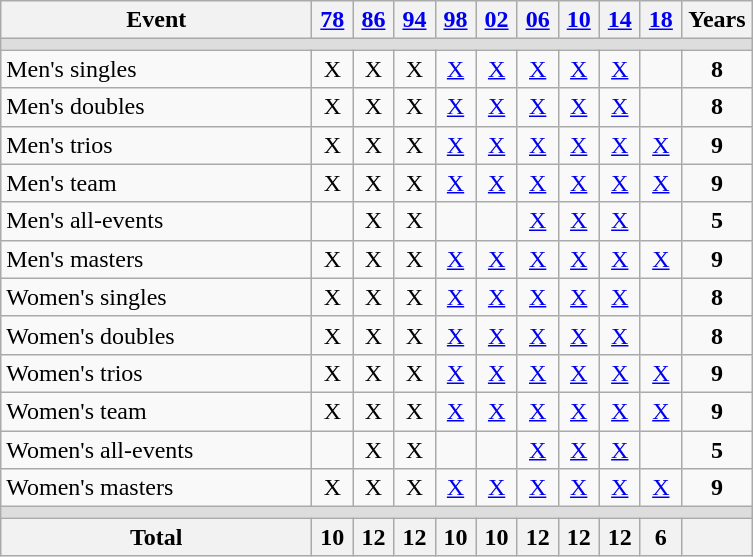<table class=wikitable style="text-align:center">
<tr>
<th width="200">Event</th>
<th width=20><a href='#'>78</a></th>
<th width=20><a href='#'>86</a></th>
<th width=20><a href='#'>94</a></th>
<th width=20><a href='#'>98</a></th>
<th width=20><a href='#'>02</a></th>
<th width=20><a href='#'>06</a></th>
<th width=20><a href='#'>10</a></th>
<th width=20><a href='#'>14</a></th>
<th width=20><a href='#'>18</a></th>
<th width=40>Years</th>
</tr>
<tr bgcolor=#DDDDDD>
<td colspan=11></td>
</tr>
<tr>
<td align=left>Men's singles</td>
<td>X</td>
<td>X</td>
<td>X</td>
<td><a href='#'>X</a></td>
<td><a href='#'>X</a></td>
<td><a href='#'>X</a></td>
<td><a href='#'>X</a></td>
<td><a href='#'>X</a></td>
<td></td>
<td><strong>8</strong></td>
</tr>
<tr>
<td align=left>Men's doubles</td>
<td>X</td>
<td>X</td>
<td>X</td>
<td><a href='#'>X</a></td>
<td><a href='#'>X</a></td>
<td><a href='#'>X</a></td>
<td><a href='#'>X</a></td>
<td><a href='#'>X</a></td>
<td></td>
<td><strong>8</strong></td>
</tr>
<tr>
<td align=left>Men's trios</td>
<td>X</td>
<td>X</td>
<td>X</td>
<td><a href='#'>X</a></td>
<td><a href='#'>X</a></td>
<td><a href='#'>X</a></td>
<td><a href='#'>X</a></td>
<td><a href='#'>X</a></td>
<td><a href='#'>X</a></td>
<td><strong>9</strong></td>
</tr>
<tr>
<td align=left>Men's team</td>
<td>X</td>
<td>X</td>
<td>X</td>
<td><a href='#'>X</a></td>
<td><a href='#'>X</a></td>
<td><a href='#'>X</a></td>
<td><a href='#'>X</a></td>
<td><a href='#'>X</a></td>
<td><a href='#'>X</a></td>
<td><strong>9</strong></td>
</tr>
<tr>
<td align=left>Men's all-events</td>
<td></td>
<td>X</td>
<td>X</td>
<td></td>
<td></td>
<td><a href='#'>X</a></td>
<td><a href='#'>X</a></td>
<td><a href='#'>X</a></td>
<td></td>
<td><strong>5</strong></td>
</tr>
<tr>
<td align=left>Men's masters</td>
<td>X</td>
<td>X</td>
<td>X</td>
<td><a href='#'>X</a></td>
<td><a href='#'>X</a></td>
<td><a href='#'>X</a></td>
<td><a href='#'>X</a></td>
<td><a href='#'>X</a></td>
<td><a href='#'>X</a></td>
<td><strong>9</strong></td>
</tr>
<tr>
<td align=left>Women's singles</td>
<td>X</td>
<td>X</td>
<td>X</td>
<td><a href='#'>X</a></td>
<td><a href='#'>X</a></td>
<td><a href='#'>X</a></td>
<td><a href='#'>X</a></td>
<td><a href='#'>X</a></td>
<td></td>
<td><strong>8</strong></td>
</tr>
<tr>
<td align=left>Women's doubles</td>
<td>X</td>
<td>X</td>
<td>X</td>
<td><a href='#'>X</a></td>
<td><a href='#'>X</a></td>
<td><a href='#'>X</a></td>
<td><a href='#'>X</a></td>
<td><a href='#'>X</a></td>
<td></td>
<td><strong>8</strong></td>
</tr>
<tr>
<td align=left>Women's trios</td>
<td>X</td>
<td>X</td>
<td>X</td>
<td><a href='#'>X</a></td>
<td><a href='#'>X</a></td>
<td><a href='#'>X</a></td>
<td><a href='#'>X</a></td>
<td><a href='#'>X</a></td>
<td><a href='#'>X</a></td>
<td><strong>9</strong></td>
</tr>
<tr>
<td align=left>Women's team</td>
<td>X</td>
<td>X</td>
<td>X</td>
<td><a href='#'>X</a></td>
<td><a href='#'>X</a></td>
<td><a href='#'>X</a></td>
<td><a href='#'>X</a></td>
<td><a href='#'>X</a></td>
<td><a href='#'>X</a></td>
<td><strong>9</strong></td>
</tr>
<tr>
<td align=left>Women's all-events</td>
<td></td>
<td>X</td>
<td>X</td>
<td></td>
<td></td>
<td><a href='#'>X</a></td>
<td><a href='#'>X</a></td>
<td><a href='#'>X</a></td>
<td></td>
<td><strong>5</strong></td>
</tr>
<tr>
<td align=left>Women's masters</td>
<td>X</td>
<td>X</td>
<td>X</td>
<td><a href='#'>X</a></td>
<td><a href='#'>X</a></td>
<td><a href='#'>X</a></td>
<td><a href='#'>X</a></td>
<td><a href='#'>X</a></td>
<td><a href='#'>X</a></td>
<td><strong>9</strong></td>
</tr>
<tr bgcolor=#DDDDDD>
<td colspan=11></td>
</tr>
<tr>
<th>Total</th>
<th>10</th>
<th>12</th>
<th>12</th>
<th>10</th>
<th>10</th>
<th>12</th>
<th>12</th>
<th>12</th>
<th>6</th>
<th></th>
</tr>
</table>
